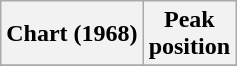<table class="wikitable sortable">
<tr>
<th align="left">Chart (1968)</th>
<th align="center">Peak<br>position</th>
</tr>
<tr>
</tr>
</table>
